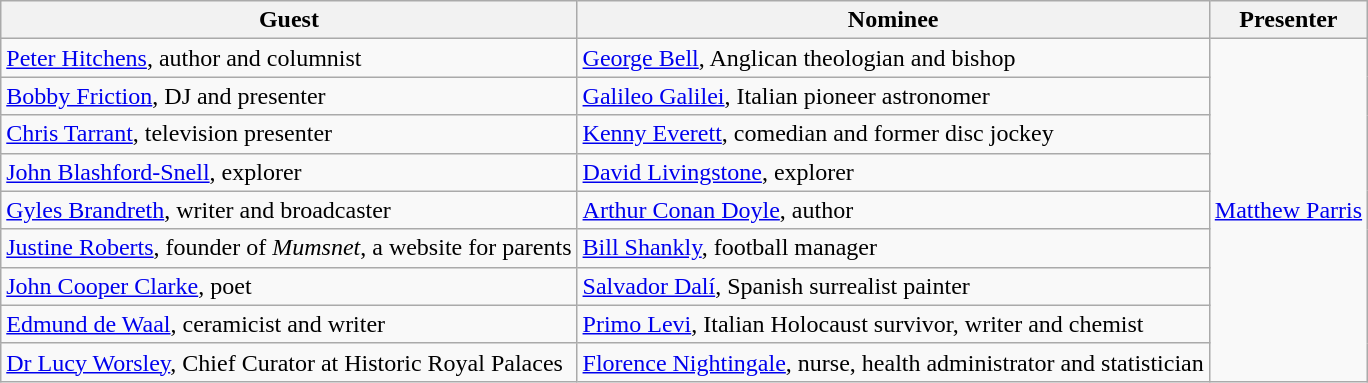<table class="wikitable">
<tr>
<th>Guest</th>
<th>Nominee</th>
<th>Presenter</th>
</tr>
<tr>
<td><a href='#'>Peter Hitchens</a>, author and columnist</td>
<td><a href='#'>George Bell</a>, Anglican theologian and bishop</td>
<td rowspan="9"><a href='#'>Matthew Parris</a></td>
</tr>
<tr>
<td><a href='#'>Bobby Friction</a>, DJ and presenter</td>
<td><a href='#'>Galileo Galilei</a>, Italian pioneer astronomer</td>
</tr>
<tr>
<td><a href='#'>Chris Tarrant</a>, television presenter</td>
<td><a href='#'>Kenny Everett</a>, comedian and former disc jockey</td>
</tr>
<tr>
<td><a href='#'>John Blashford-Snell</a>, explorer</td>
<td><a href='#'>David Livingstone</a>, explorer</td>
</tr>
<tr>
<td><a href='#'>Gyles Brandreth</a>, writer and broadcaster</td>
<td><a href='#'>Arthur Conan Doyle</a>, author</td>
</tr>
<tr>
<td><a href='#'>Justine Roberts</a>, founder of <em>Mumsnet</em>, a website for parents</td>
<td><a href='#'>Bill Shankly</a>, football manager</td>
</tr>
<tr>
<td><a href='#'>John Cooper Clarke</a>, poet</td>
<td><a href='#'>Salvador Dalí</a>, Spanish surrealist painter</td>
</tr>
<tr>
<td><a href='#'>Edmund de Waal</a>, ceramicist and writer</td>
<td><a href='#'>Primo Levi</a>, Italian Holocaust survivor, writer and chemist</td>
</tr>
<tr>
<td><a href='#'>Dr Lucy Worsley</a>, Chief Curator at Historic Royal Palaces</td>
<td><a href='#'>Florence Nightingale</a>, nurse, health administrator and statistician</td>
</tr>
</table>
